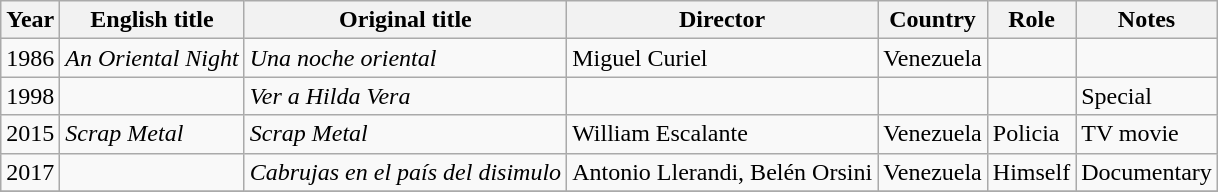<table class="wikitable sortable">
<tr>
<th>Year</th>
<th>English title</th>
<th>Original title</th>
<th>Director</th>
<th>Country</th>
<th>Role</th>
<th>Notes</th>
</tr>
<tr>
<td align="center">1986</td>
<td><em>An Oriental Night</em></td>
<td><em>Una noche oriental</em></td>
<td>Miguel Curiel</td>
<td>Venezuela</td>
<td></td>
<td></td>
</tr>
<tr>
<td align="center">1998</td>
<td></td>
<td><em>Ver a Hilda Vera</em></td>
<td></td>
<td></td>
<td></td>
<td>Special</td>
</tr>
<tr>
<td align="center">2015</td>
<td><em>Scrap Metal</em></td>
<td><em>Scrap Metal</em></td>
<td>William Escalante</td>
<td>Venezuela</td>
<td>Policia</td>
<td>TV movie</td>
</tr>
<tr>
<td align="center">2017</td>
<td></td>
<td><em>Cabrujas en el país del disimulo</em></td>
<td>Antonio Llerandi, Belén Orsini</td>
<td>Venezuela</td>
<td>Himself</td>
<td>Documentary</td>
</tr>
<tr>
</tr>
</table>
